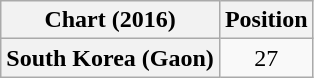<table class="wikitable plainrowheaders" style="text-align:center;">
<tr>
<th>Chart (2016)</th>
<th>Position</th>
</tr>
<tr>
<th scope="row">South Korea (Gaon)</th>
<td>27</td>
</tr>
</table>
